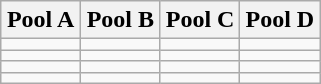<table class="wikitable">
<tr>
<th width=25%>Pool A</th>
<th width=25%>Pool B</th>
<th width=25%>Pool C</th>
<th width=25%>Pool D</th>
</tr>
<tr>
<td></td>
<td></td>
<td></td>
<td></td>
</tr>
<tr>
<td></td>
<td></td>
<td></td>
<td></td>
</tr>
<tr>
<td></td>
<td></td>
<td></td>
<td></td>
</tr>
<tr>
<td></td>
<td></td>
<td></td>
<td></td>
</tr>
</table>
